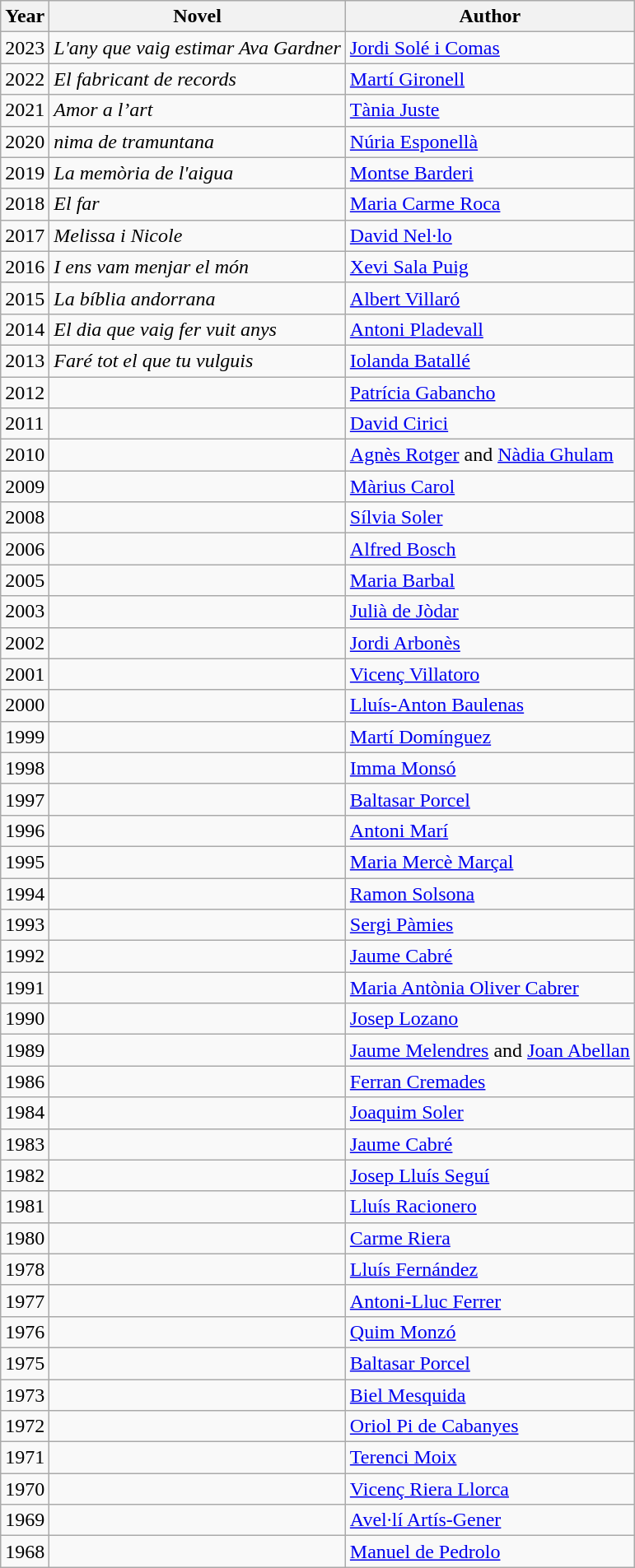<table class="wikitable">
<tr>
<th>Year</th>
<th>Novel</th>
<th>Author</th>
</tr>
<tr>
<td>2023</td>
<td><em>L'any que vaig estimar Ava Gardner</em></td>
<td><a href='#'>Jordi Solé i Comas</a></td>
</tr>
<tr>
<td>2022</td>
<td><em>El fabricant de records</em></td>
<td><a href='#'>Martí Gironell</a></td>
</tr>
<tr>
<td>2021</td>
<td><em>Amor a l’art</em></td>
<td><a href='#'>Tània Juste</a></td>
</tr>
<tr>
<td>2020</td>
<td><em>nima de tramuntana</em></td>
<td><a href='#'>Núria Esponellà</a></td>
</tr>
<tr>
<td>2019</td>
<td><em>La memòria de l'aigua</em></td>
<td><a href='#'>Montse Barderi</a></td>
</tr>
<tr>
<td>2018</td>
<td><em>El far</em></td>
<td><a href='#'>Maria Carme Roca</a></td>
</tr>
<tr>
<td>2017</td>
<td><em>Melissa i Nicole</em></td>
<td><a href='#'>David Nel·lo</a></td>
</tr>
<tr>
<td>2016</td>
<td><em>I ens vam menjar el món</em></td>
<td><a href='#'>Xevi Sala Puig</a></td>
</tr>
<tr>
<td>2015</td>
<td><em>La bíblia andorrana</em></td>
<td><a href='#'>Albert Villaró</a></td>
</tr>
<tr>
<td>2014</td>
<td><em>El dia que vaig fer vuit anys</em></td>
<td><a href='#'>Antoni Pladevall</a></td>
</tr>
<tr>
<td>2013</td>
<td><em>Faré tot el que tu vulguis</em></td>
<td><a href='#'>Iolanda Batallé</a></td>
</tr>
<tr>
<td>2012</td>
<td align="left"></td>
<td align="left"><a href='#'>Patrícia Gabancho</a></td>
</tr>
<tr>
<td>2011</td>
<td align="left"></td>
<td align="left"><a href='#'>David Cirici</a></td>
</tr>
<tr>
<td>2010</td>
<td align="left"></td>
<td align="left"><a href='#'>Agnès Rotger</a> and <a href='#'>Nàdia Ghulam</a></td>
</tr>
<tr>
<td>2009</td>
<td align="left"></td>
<td align="left"><a href='#'>Màrius Carol</a></td>
</tr>
<tr>
<td>2008</td>
<td align="left"></td>
<td align="left"><a href='#'>Sílvia Soler</a></td>
</tr>
<tr>
<td>2006</td>
<td align="left"></td>
<td align="left"><a href='#'>Alfred Bosch</a></td>
</tr>
<tr>
<td>2005</td>
<td align="left"></td>
<td align="left"><a href='#'>Maria Barbal</a></td>
</tr>
<tr>
<td>2003</td>
<td align="left"></td>
<td align="left"><a href='#'>Julià de Jòdar</a></td>
</tr>
<tr>
<td>2002</td>
<td align="left"></td>
<td align="left"><a href='#'>Jordi Arbonès</a></td>
</tr>
<tr>
<td>2001</td>
<td align="left"></td>
<td align="left"><a href='#'>Vicenç Villatoro</a></td>
</tr>
<tr>
<td>2000</td>
<td align="left"></td>
<td align="left"><a href='#'>Lluís-Anton Baulenas</a></td>
</tr>
<tr>
<td>1999</td>
<td align="left"></td>
<td align="left"><a href='#'>Martí Domínguez</a></td>
</tr>
<tr>
<td>1998</td>
<td align="left"></td>
<td align="left"><a href='#'>Imma Monsó</a></td>
</tr>
<tr>
<td>1997</td>
<td align="left"></td>
<td align="left"><a href='#'>Baltasar Porcel</a></td>
</tr>
<tr>
<td>1996</td>
<td align="left"></td>
<td align="left"><a href='#'>Antoni Marí</a></td>
</tr>
<tr>
<td>1995</td>
<td align="left"></td>
<td align="left"><a href='#'>Maria Mercè Marçal</a></td>
</tr>
<tr>
<td>1994</td>
<td align="left"></td>
<td align="left"><a href='#'>Ramon Solsona</a></td>
</tr>
<tr>
<td>1993</td>
<td align="left"></td>
<td align="left"><a href='#'>Sergi Pàmies</a></td>
</tr>
<tr>
<td>1992</td>
<td align="left"></td>
<td align="left"><a href='#'>Jaume Cabré</a></td>
</tr>
<tr>
<td>1991</td>
<td align="left"></td>
<td align="left"><a href='#'>Maria Antònia Oliver Cabrer</a></td>
</tr>
<tr>
<td>1990</td>
<td align="left"></td>
<td align="left"><a href='#'>Josep Lozano</a></td>
</tr>
<tr>
<td>1989</td>
<td align="left"></td>
<td align="left"><a href='#'>Jaume Melendres</a> and <a href='#'>Joan Abellan</a></td>
</tr>
<tr>
<td>1986</td>
<td align="left"></td>
<td align="left"><a href='#'>Ferran Cremades</a></td>
</tr>
<tr>
<td>1984</td>
<td align="left"></td>
<td align="left"><a href='#'>Joaquim Soler</a></td>
</tr>
<tr>
<td>1983</td>
<td align="left"></td>
<td align="left"><a href='#'>Jaume Cabré</a></td>
</tr>
<tr>
<td>1982</td>
<td align="left"></td>
<td align="left"><a href='#'>Josep Lluís Seguí</a></td>
</tr>
<tr>
<td>1981</td>
<td align="left"></td>
<td align="left"><a href='#'>Lluís Racionero</a></td>
</tr>
<tr>
<td>1980</td>
<td align="left"></td>
<td align="left"><a href='#'>Carme Riera</a></td>
</tr>
<tr>
<td>1978</td>
<td align="left"></td>
<td align="left"><a href='#'>Lluís Fernández</a></td>
</tr>
<tr>
<td>1977</td>
<td align="left"></td>
<td align="left"><a href='#'>Antoni-Lluc Ferrer</a></td>
</tr>
<tr>
<td>1976</td>
<td align="left"></td>
<td align="left"><a href='#'>Quim Monzó</a></td>
</tr>
<tr>
<td>1975</td>
<td align="left"></td>
<td align="left"><a href='#'>Baltasar Porcel</a></td>
</tr>
<tr>
<td>1973</td>
<td align="left"></td>
<td align="left"><a href='#'>Biel Mesquida</a></td>
</tr>
<tr>
<td>1972</td>
<td align="left"></td>
<td align="left"><a href='#'>Oriol Pi de Cabanyes</a></td>
</tr>
<tr>
<td>1971</td>
<td align="left"></td>
<td align="left"><a href='#'>Terenci Moix</a></td>
</tr>
<tr>
<td>1970</td>
<td align="left"></td>
<td align="left"><a href='#'>Vicenç Riera Llorca</a></td>
</tr>
<tr>
<td>1969</td>
<td align="left"></td>
<td align="left"><a href='#'>Avel·lí Artís-Gener</a></td>
</tr>
<tr>
<td>1968</td>
<td align="left"></td>
<td align="left"><a href='#'>Manuel de Pedrolo</a></td>
</tr>
</table>
